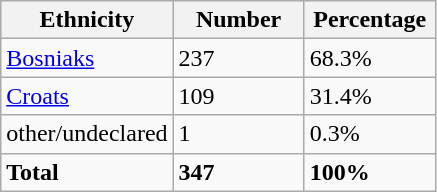<table class="wikitable">
<tr>
<th width="100px">Ethnicity</th>
<th width="80px">Number</th>
<th width="80px">Percentage</th>
</tr>
<tr>
<td><a href='#'>Bosniaks</a></td>
<td>237</td>
<td>68.3%</td>
</tr>
<tr>
<td><a href='#'>Croats</a></td>
<td>109</td>
<td>31.4%</td>
</tr>
<tr>
<td>other/undeclared</td>
<td>1</td>
<td>0.3%</td>
</tr>
<tr>
<td><strong>Total</strong></td>
<td><strong>347</strong></td>
<td><strong>100%</strong></td>
</tr>
</table>
